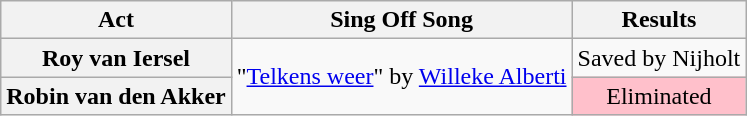<table class="wikitable plainrowheaders" style="text-align:center;">
<tr>
<th scope="col">Act</th>
<th scope="col">Sing Off Song</th>
<th scope="col">Results</th>
</tr>
<tr>
<th scope="row">Roy van Iersel</th>
<td rowspan="2">"<a href='#'>Telkens weer</a>" by <a href='#'>Willeke Alberti</a></td>
<td>Saved by Nijholt</td>
</tr>
<tr>
<th scope="row">Robin van den Akker</th>
<td style="background:pink;">Eliminated</td>
</tr>
</table>
